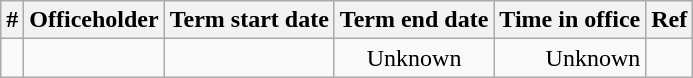<table class="wikitable sortable">
<tr>
<th>#</th>
<th>Officeholder</th>
<th>Term start date</th>
<th>Term end date</th>
<th>Time in office</th>
<th class="unsortable">Ref</th>
</tr>
<tr>
<td align="center"></td>
<td></td>
<td align="center"></td>
<td align="center">Unknown</td>
<td align="right">Unknown</td>
<td></td>
</tr>
</table>
